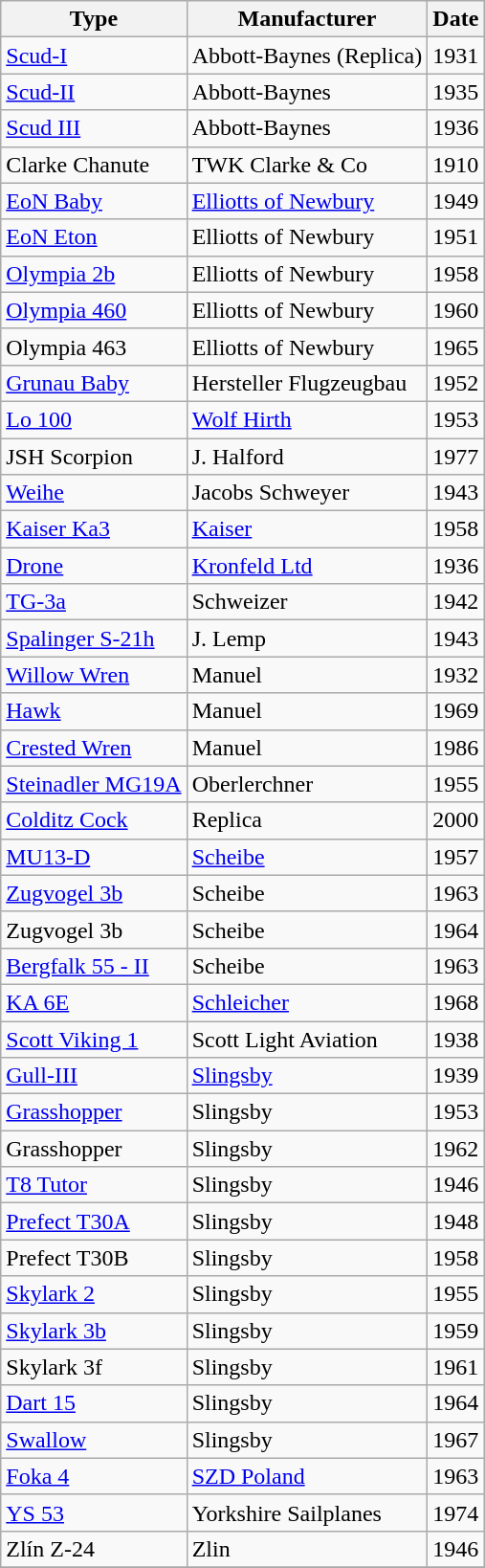<table class="wikitable sortable">
<tr>
<th>Type</th>
<th>Manufacturer</th>
<th>Date</th>
</tr>
<tr>
<td><a href='#'>Scud-I</a></td>
<td>Abbott-Baynes (Replica)</td>
<td>1931</td>
</tr>
<tr>
<td><a href='#'>Scud-II</a></td>
<td>Abbott-Baynes</td>
<td>1935</td>
</tr>
<tr>
<td><a href='#'>Scud III</a></td>
<td>Abbott-Baynes</td>
<td>1936</td>
</tr>
<tr>
<td>Clarke Chanute</td>
<td>TWK Clarke & Co</td>
<td>1910</td>
</tr>
<tr>
<td><a href='#'>EoN Baby</a></td>
<td><a href='#'>Elliotts of Newbury</a></td>
<td>1949</td>
</tr>
<tr>
<td><a href='#'>EoN Eton</a></td>
<td>Elliotts of Newbury</td>
<td>1951</td>
</tr>
<tr>
<td><a href='#'>Olympia 2b</a></td>
<td>Elliotts of Newbury</td>
<td>1958</td>
</tr>
<tr>
<td><a href='#'>Olympia 460</a></td>
<td>Elliotts of Newbury</td>
<td>1960</td>
</tr>
<tr>
<td>Olympia 463</td>
<td>Elliotts of Newbury</td>
<td>1965</td>
</tr>
<tr>
<td><a href='#'>Grunau Baby</a></td>
<td>Hersteller Flugzeugbau</td>
<td>1952</td>
</tr>
<tr>
<td><a href='#'>Lo 100</a></td>
<td><a href='#'>Wolf Hirth</a></td>
<td>1953</td>
</tr>
<tr>
<td>JSH Scorpion</td>
<td>J. Halford</td>
<td>1977</td>
</tr>
<tr>
<td><a href='#'>Weihe</a></td>
<td>Jacobs Schweyer</td>
<td>1943</td>
</tr>
<tr>
<td><a href='#'>Kaiser Ka3</a></td>
<td><a href='#'>Kaiser</a></td>
<td>1958</td>
</tr>
<tr>
<td><a href='#'>Drone</a></td>
<td><a href='#'>Kronfeld Ltd</a></td>
<td>1936</td>
</tr>
<tr>
<td><a href='#'>TG-3a</a></td>
<td>Schweizer</td>
<td>1942</td>
</tr>
<tr>
<td><a href='#'>Spalinger S-21h</a></td>
<td>J. Lemp</td>
<td>1943</td>
</tr>
<tr>
<td><a href='#'>Willow Wren</a></td>
<td>Manuel</td>
<td>1932</td>
</tr>
<tr>
<td><a href='#'>Hawk</a></td>
<td>Manuel</td>
<td>1969</td>
</tr>
<tr>
<td><a href='#'>Crested Wren</a></td>
<td>Manuel</td>
<td>1986</td>
</tr>
<tr>
<td><a href='#'>Steinadler MG19A</a></td>
<td>Oberlerchner</td>
<td>1955</td>
</tr>
<tr>
<td><a href='#'>Colditz Cock</a></td>
<td>Replica</td>
<td>2000</td>
</tr>
<tr>
<td><a href='#'>MU13-D</a></td>
<td><a href='#'>Scheibe</a></td>
<td>1957</td>
</tr>
<tr>
<td><a href='#'>Zugvogel 3b</a></td>
<td>Scheibe</td>
<td>1963</td>
</tr>
<tr>
<td>Zugvogel 3b</td>
<td>Scheibe</td>
<td>1964</td>
</tr>
<tr>
<td><a href='#'>Bergfalk 55 - II</a></td>
<td>Scheibe</td>
<td>1963</td>
</tr>
<tr>
<td><a href='#'>KA 6E</a></td>
<td><a href='#'>Schleicher</a></td>
<td>1968</td>
</tr>
<tr>
<td><a href='#'>Scott Viking 1</a></td>
<td>Scott Light Aviation</td>
<td>1938</td>
</tr>
<tr>
<td><a href='#'>Gull-III</a></td>
<td><a href='#'>Slingsby</a></td>
<td>1939</td>
</tr>
<tr>
<td><a href='#'>Grasshopper</a></td>
<td>Slingsby</td>
<td>1953</td>
</tr>
<tr>
<td>Grasshopper</td>
<td>Slingsby</td>
<td>1962</td>
</tr>
<tr>
<td><a href='#'>T8 Tutor</a></td>
<td>Slingsby</td>
<td>1946</td>
</tr>
<tr>
<td><a href='#'>Prefect T30A</a></td>
<td>Slingsby</td>
<td>1948</td>
</tr>
<tr>
<td>Prefect T30B</td>
<td>Slingsby</td>
<td>1958</td>
</tr>
<tr>
<td><a href='#'>Skylark 2</a></td>
<td>Slingsby</td>
<td>1955</td>
</tr>
<tr>
<td><a href='#'>Skylark 3b</a></td>
<td>Slingsby</td>
<td>1959</td>
</tr>
<tr>
<td>Skylark 3f</td>
<td>Slingsby</td>
<td>1961</td>
</tr>
<tr>
<td><a href='#'>Dart 15</a></td>
<td>Slingsby</td>
<td>1964</td>
</tr>
<tr>
<td><a href='#'>Swallow</a></td>
<td>Slingsby</td>
<td>1967</td>
</tr>
<tr>
<td><a href='#'>Foka 4</a></td>
<td><a href='#'>SZD Poland</a></td>
<td>1963</td>
</tr>
<tr>
<td><a href='#'>YS 53</a></td>
<td>Yorkshire Sailplanes</td>
<td>1974</td>
</tr>
<tr>
<td>Zlín Z-24</td>
<td>Zlin</td>
<td>1946</td>
</tr>
<tr>
</tr>
</table>
